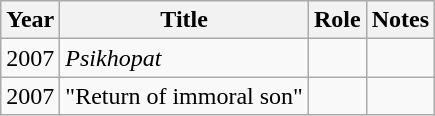<table class="wikitable sortable plainrowheaders">
<tr>
<th>Year</th>
<th>Title</th>
<th>Role</th>
<th class="unsortable">Notes</th>
</tr>
<tr>
<td>2007</td>
<td><em>Psikhopat</em></td>
<td></td>
<td></td>
</tr>
<tr>
<td>2007</td>
<td>"Return of immoral son"</td>
<td></td>
<td></td>
</tr>
</table>
